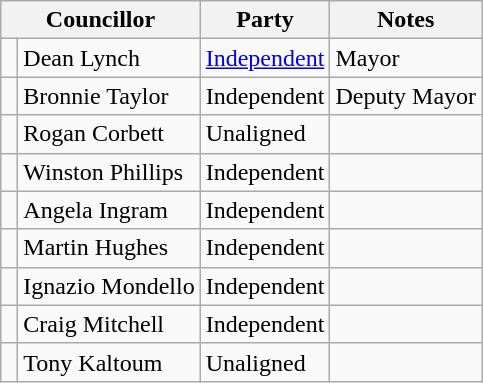<table class="wikitable">
<tr>
<th colspan="2">Councillor</th>
<th>Party</th>
<th>Notes</th>
</tr>
<tr>
<td> </td>
<td>Dean Lynch</td>
<td><a href='#'>Independent</a></td>
<td>Mayor</td>
</tr>
<tr>
<td> </td>
<td>Bronnie Taylor</td>
<td>Independent</td>
<td>Deputy Mayor</td>
</tr>
<tr>
<td> </td>
<td>Rogan Corbett</td>
<td>Unaligned</td>
<td></td>
</tr>
<tr>
<td> </td>
<td>Winston Phillips</td>
<td>Independent</td>
<td></td>
</tr>
<tr>
<td> </td>
<td>Angela Ingram</td>
<td>Independent</td>
<td></td>
</tr>
<tr>
<td> </td>
<td>Martin Hughes</td>
<td>Independent</td>
<td></td>
</tr>
<tr>
<td> </td>
<td>Ignazio Mondello</td>
<td>Independent</td>
<td></td>
</tr>
<tr>
<td> </td>
<td>Craig Mitchell</td>
<td>Independent</td>
<td></td>
</tr>
<tr>
<td> </td>
<td>Tony Kaltoum</td>
<td>Unaligned</td>
<td></td>
</tr>
</table>
